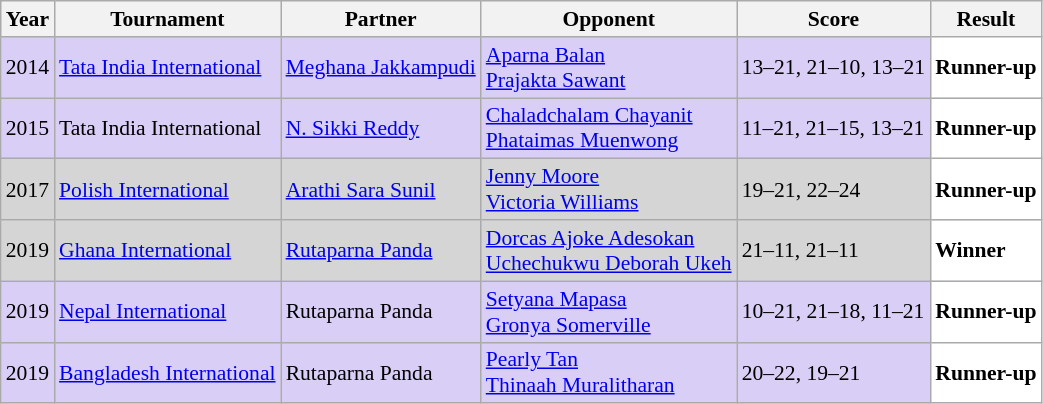<table class="sortable wikitable" style="font-size: 90%;">
<tr>
<th>Year</th>
<th>Tournament</th>
<th>Partner</th>
<th>Opponent</th>
<th>Score</th>
<th>Result</th>
</tr>
<tr style="background:#D8CEF6">
<td align="center">2014</td>
<td align="left"><a href='#'>Tata India International</a></td>
<td align="left"> <a href='#'>Meghana Jakkampudi</a></td>
<td align="left"> <a href='#'>Aparna Balan</a><br> <a href='#'>Prajakta Sawant</a></td>
<td align="left">13–21, 21–10, 13–21</td>
<td style="text-align:left; background:white"> <strong>Runner-up</strong></td>
</tr>
<tr style="background:#D8CEF6">
<td align="center">2015</td>
<td align="left">Tata India International</td>
<td align="left"> <a href='#'>N. Sikki Reddy</a></td>
<td align="left"> <a href='#'>Chaladchalam Chayanit</a><br> <a href='#'>Phataimas Muenwong</a></td>
<td align="left">11–21, 21–15, 13–21</td>
<td style="text-align:left; background:white"> <strong>Runner-up</strong></td>
</tr>
<tr style="background:#D5D5D5">
<td align="center">2017</td>
<td align="left"><a href='#'>Polish International</a></td>
<td align="left"> <a href='#'>Arathi Sara Sunil</a></td>
<td align="left"> <a href='#'>Jenny Moore</a><br> <a href='#'>Victoria Williams</a></td>
<td align="left">19–21, 22–24</td>
<td style="text-align:left; background:white"> <strong>Runner-up</strong></td>
</tr>
<tr style="background:#D5D5D5">
<td align="center">2019</td>
<td align="left"><a href='#'>Ghana International</a></td>
<td align="left"> <a href='#'>Rutaparna Panda</a></td>
<td align="left"> <a href='#'>Dorcas Ajoke Adesokan</a><br> <a href='#'>Uchechukwu Deborah Ukeh</a></td>
<td align="left">21–11, 21–11</td>
<td style="text-align:left; background:white"> <strong>Winner</strong></td>
</tr>
<tr style="background:#D8CEF6">
<td align="center">2019</td>
<td align="left"><a href='#'>Nepal International</a></td>
<td align="left"> Rutaparna Panda</td>
<td align="left"> <a href='#'>Setyana Mapasa</a><br> <a href='#'>Gronya Somerville</a></td>
<td align="left">10–21, 21–18, 11–21</td>
<td style="text-align:left; background:white"> <strong>Runner-up</strong></td>
</tr>
<tr style="background:#D8CEF6">
<td align="center">2019</td>
<td align="left"><a href='#'>Bangladesh International</a></td>
<td align="left"> Rutaparna Panda</td>
<td align="left"> <a href='#'>Pearly Tan</a><br> <a href='#'>Thinaah Muralitharan</a></td>
<td align="left">20–22, 19–21</td>
<td style="text-align:left; background:white"> <strong>Runner-up</strong></td>
</tr>
</table>
